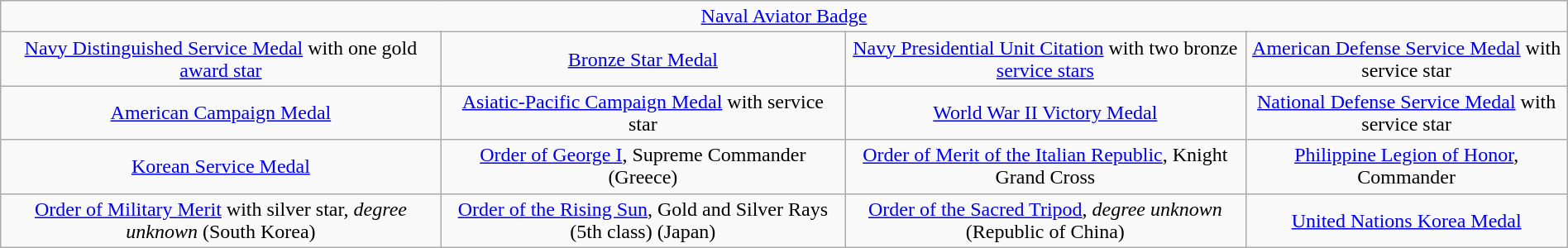<table class="wikitable" style="margin:1em auto; text-align:center;">
<tr>
<td colspan="4"><a href='#'>Naval Aviator Badge</a></td>
</tr>
<tr>
<td><a href='#'>Navy Distinguished Service Medal</a> with one gold <a href='#'>award star</a></td>
<td><a href='#'>Bronze Star Medal</a></td>
<td><a href='#'>Navy Presidential Unit Citation</a> with two bronze <a href='#'>service stars</a></td>
<td><a href='#'>American Defense Service Medal</a> with service star</td>
</tr>
<tr>
<td><a href='#'>American Campaign Medal</a></td>
<td><a href='#'>Asiatic-Pacific Campaign Medal</a> with service star</td>
<td><a href='#'>World War II Victory Medal</a></td>
<td><a href='#'>National Defense Service Medal</a> with service star</td>
</tr>
<tr>
<td><a href='#'>Korean Service Medal</a></td>
<td><a href='#'>Order of George I</a>, Supreme Commander (Greece)</td>
<td><a href='#'>Order of Merit of the Italian Republic</a>, Knight Grand Cross</td>
<td><a href='#'>Philippine Legion of Honor</a>, Commander</td>
</tr>
<tr>
<td><a href='#'>Order of Military Merit</a> with silver star, <em>degree unknown</em> (South Korea)</td>
<td><a href='#'>Order of the Rising Sun</a>, Gold and Silver Rays (5th class) (Japan)</td>
<td><a href='#'>Order of the Sacred Tripod</a>, <em>degree unknown</em> (Republic of China)</td>
<td><a href='#'>United Nations Korea Medal</a></td>
</tr>
</table>
